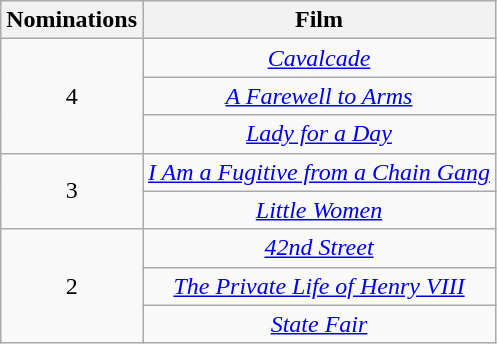<table class="wikitable plainrowheaders" style="text-align: center; margin-right:1em;">
<tr>
<th scope="col" style="width:55px;">Nominations</th>
<th scope="col" style="text-align:center;">Film</th>
</tr>
<tr>
<td scope="row" rowspan="3" style="text-align:center">4</td>
<td><em><a href='#'>Cavalcade</a></em></td>
</tr>
<tr>
<td><em><a href='#'>A Farewell to Arms</a></em></td>
</tr>
<tr>
<td><em><a href='#'>Lady for a Day</a></em></td>
</tr>
<tr>
<td scope="row" rowspan="2" style="text-align:center">3</td>
<td><em><a href='#'>I Am a Fugitive from a Chain Gang</a></em></td>
</tr>
<tr>
<td><em><a href='#'>Little Women</a></em></td>
</tr>
<tr>
<td scope="row" rowspan="3" style="text-align:center">2</td>
<td><em><a href='#'>42nd Street</a></em></td>
</tr>
<tr>
<td><em><a href='#'>The Private Life of Henry VIII</a></em></td>
</tr>
<tr>
<td><em><a href='#'>State Fair</a></em></td>
</tr>
</table>
